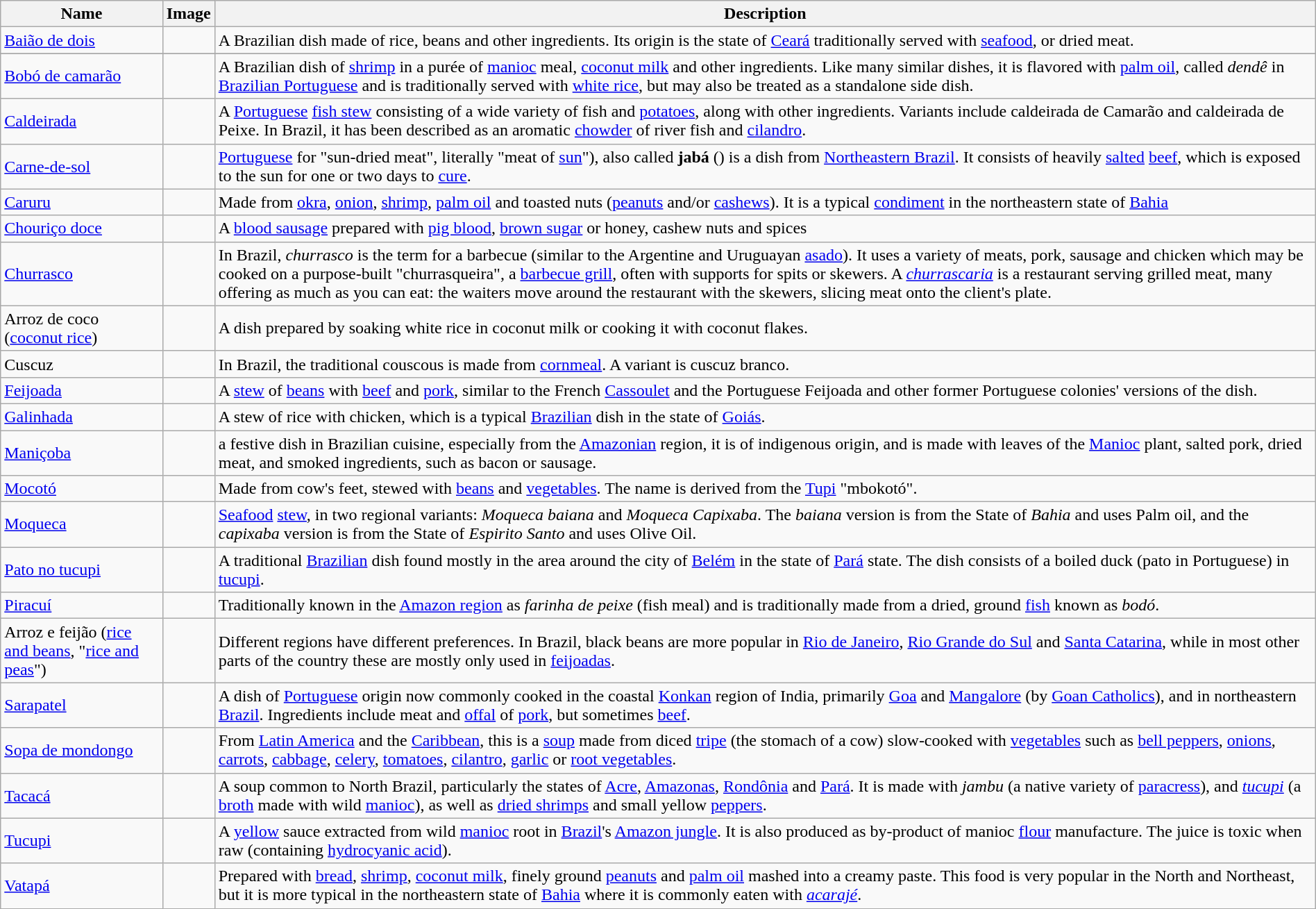<table class="wikitable sortable" style="width:100%;">
<tr>
<th>Name</th>
<th class="unsortable">Image</th>
<th>Description</th>
</tr>
<tr>
<td><a href='#'>Baião de dois</a></td>
<td></td>
<td>A Brazilian dish made of rice, beans and other ingredients. Its origin is the state of <a href='#'>Ceará</a> traditionally served with <a href='#'>seafood</a>, or dried meat.</td>
</tr>
<tr>
</tr>
<tr>
<td><a href='#'>Bobó de camarão</a></td>
<td></td>
<td>A Brazilian dish of <a href='#'>shrimp</a> in a purée of <a href='#'>manioc</a> meal, <a href='#'>coconut milk</a> and other ingredients. Like many similar dishes, it is flavored with <a href='#'>palm oil</a>, called <em>dendê</em> in <a href='#'>Brazilian Portuguese</a> and is traditionally served with <a href='#'>white rice</a>, but may also be treated as a standalone side dish.</td>
</tr>
<tr>
<td><a href='#'>Caldeirada</a></td>
<td></td>
<td>A  <a href='#'>Portuguese</a> <a href='#'>fish stew</a> consisting of a wide variety of fish and <a href='#'>potatoes</a>, along with other ingredients. Variants include caldeirada de Camarão and caldeirada de Peixe. In Brazil, it has been described as an aromatic <a href='#'>chowder</a> of river fish and <a href='#'>cilandro</a>.</td>
</tr>
<tr>
<td><a href='#'>Carne-de-sol</a></td>
<td></td>
<td><a href='#'>Portuguese</a> for "sun-dried meat", literally "meat of <a href='#'>sun</a>"), also called <strong>jabá</strong> () is a dish from <a href='#'>Northeastern Brazil</a>. It consists of heavily <a href='#'>salted</a> <a href='#'>beef</a>, which is exposed to the sun for one or two days to <a href='#'>cure</a>.</td>
</tr>
<tr>
<td><a href='#'>Caruru</a></td>
<td></td>
<td>Made from <a href='#'>okra</a>, <a href='#'>onion</a>, <a href='#'>shrimp</a>, <a href='#'>palm oil</a> and toasted nuts (<a href='#'>peanuts</a> and/or <a href='#'>cashews</a>). It is a typical <a href='#'>condiment</a> in the northeastern state of <a href='#'>Bahia</a></td>
</tr>
<tr>
<td><a href='#'>Chouriço doce</a></td>
<td></td>
<td>A <a href='#'>blood sausage</a> prepared with <a href='#'>pig blood</a>, <a href='#'>brown sugar</a> or honey, cashew nuts and spices</td>
</tr>
<tr>
<td><a href='#'>Churrasco</a></td>
<td></td>
<td>In Brazil, <em>churrasco</em> is the term for a barbecue (similar to the Argentine and Uruguayan <a href='#'>asado</a>). It uses a variety of meats, pork, sausage and chicken which may be cooked on a purpose-built "churrasqueira", a <a href='#'>barbecue grill</a>, often with supports for spits or skewers.  A <em><a href='#'>churrascaria</a></em> is a restaurant serving grilled meat, many offering as much as you can eat: the waiters move around the restaurant with the skewers, slicing meat onto the client's plate.</td>
</tr>
<tr>
<td>Arroz de coco (<a href='#'>coconut rice</a>)</td>
<td></td>
<td>A dish prepared by soaking white rice in coconut milk or cooking it with coconut flakes.</td>
</tr>
<tr>
<td>Cuscuz</td>
<td></td>
<td>In Brazil, the traditional couscous is made from <a href='#'>cornmeal</a>. A variant is cuscuz branco.</td>
</tr>
<tr>
<td><a href='#'>Feijoada</a></td>
<td></td>
<td>A <a href='#'>stew</a> of <a href='#'>beans</a> with <a href='#'>beef</a> and <a href='#'>pork</a>, similar to the French <a href='#'>Cassoulet</a> and the Portuguese Feijoada and other former Portuguese colonies' versions of the dish.</td>
</tr>
<tr>
<td><a href='#'>Galinhada</a></td>
<td></td>
<td>A stew of rice with chicken, which is a typical <a href='#'>Brazilian</a> dish in the state of <a href='#'>Goiás</a>.</td>
</tr>
<tr>
<td><a href='#'>Maniçoba</a></td>
<td></td>
<td>a festive dish in Brazilian cuisine, especially from the <a href='#'>Amazonian</a> region, it is of indigenous origin, and is made with leaves of the <a href='#'>Manioc</a> plant, salted pork, dried meat, and smoked ingredients, such as bacon or sausage.</td>
</tr>
<tr>
<td><a href='#'>Mocotó</a></td>
<td></td>
<td>Made from cow's feet, stewed with <a href='#'>beans</a> and <a href='#'>vegetables</a>. The name is derived from the <a href='#'>Tupi</a> "mbokotó".</td>
</tr>
<tr>
<td><a href='#'>Moqueca</a></td>
<td></td>
<td><a href='#'>Seafood</a> <a href='#'>stew</a>, in two regional variants: <em>Moqueca baiana</em> and <em>Moqueca Capixaba</em>. The <em>baiana</em> version is from the State of <em>Bahia</em> and uses Palm oil, and the <em>capixaba</em> version is from the State of <em>Espirito Santo</em> and uses Olive Oil.</td>
</tr>
<tr>
<td><a href='#'>Pato no tucupi</a></td>
<td></td>
<td>A traditional <a href='#'>Brazilian</a> dish found mostly in the area around the city of <a href='#'>Belém</a> in the state of <a href='#'>Pará</a> state. The dish consists of a boiled duck (pato in Portuguese) in <a href='#'>tucupi</a>.</td>
</tr>
<tr>
<td><a href='#'>Piracuí</a></td>
<td></td>
<td>Traditionally known in the <a href='#'>Amazon region</a> as <em>farinha de peixe</em> (fish meal) and is traditionally made from a dried, ground <a href='#'>fish</a> known as <em>bodó</em>.</td>
</tr>
<tr>
<td>Arroz e feijão (<a href='#'>rice and beans</a>, "<a href='#'>rice and peas</a>")</td>
<td></td>
<td>Different regions have different preferences. In Brazil, black beans are more popular in <a href='#'>Rio de Janeiro</a>, <a href='#'>Rio Grande do Sul</a> and <a href='#'>Santa Catarina</a>, while in most other parts of the country these are mostly only used in <a href='#'>feijoadas</a>.</td>
</tr>
<tr>
<td><a href='#'>Sarapatel</a></td>
<td></td>
<td>A dish of <a href='#'>Portuguese</a> origin now commonly cooked in the coastal <a href='#'>Konkan</a> region of India, primarily <a href='#'>Goa</a> and <a href='#'>Mangalore</a> (by <a href='#'>Goan Catholics</a>), and in northeastern <a href='#'>Brazil</a>. Ingredients include meat and <a href='#'>offal</a> of <a href='#'>pork</a>, but sometimes <a href='#'>beef</a>.</td>
</tr>
<tr>
<td><a href='#'>Sopa de mondongo</a></td>
<td></td>
<td>From <a href='#'>Latin America</a> and the <a href='#'>Caribbean</a>, this is a <a href='#'>soup</a> made from diced <a href='#'>tripe</a> (the stomach of a cow) slow-cooked with <a href='#'>vegetables</a> such as <a href='#'>bell peppers</a>, <a href='#'>onions</a>, <a href='#'>carrots</a>, <a href='#'>cabbage</a>, <a href='#'>celery</a>, <a href='#'>tomatoes</a>, <a href='#'>cilantro</a>, <a href='#'>garlic</a> or <a href='#'>root vegetables</a>.</td>
</tr>
<tr>
<td><a href='#'>Tacacá</a></td>
<td></td>
<td>A soup common to North Brazil, particularly the states of  <a href='#'>Acre</a>, <a href='#'>Amazonas</a>, <a href='#'>Rondônia</a> and <a href='#'>Pará</a>. It is made with <em>jambu</em> (a native variety of <a href='#'>paracress</a>), and <em><a href='#'>tucupi</a></em> (a <a href='#'>broth</a> made with wild <a href='#'>manioc</a>), as well as <a href='#'>dried shrimps</a> and small yellow <a href='#'>peppers</a>.</td>
</tr>
<tr>
<td><a href='#'>Tucupi</a></td>
<td></td>
<td>A <a href='#'>yellow</a> sauce extracted from wild <a href='#'>manioc</a> root in <a href='#'>Brazil</a>'s <a href='#'>Amazon jungle</a>. It is also produced as by-product of manioc <a href='#'>flour</a> manufacture. The juice is toxic when raw (containing <a href='#'>hydrocyanic acid</a>).</td>
</tr>
<tr>
<td><a href='#'>Vatapá</a></td>
<td></td>
<td>Prepared with <a href='#'>bread</a>, <a href='#'>shrimp</a>, <a href='#'>coconut milk</a>, finely ground <a href='#'>peanuts</a> and <a href='#'>palm oil</a> mashed into a creamy paste. This food is very popular in the North and Northeast, but it is more typical in the northeastern state of <a href='#'>Bahia</a> where it is commonly eaten with <em><a href='#'>acarajé</a></em>.</td>
</tr>
</table>
